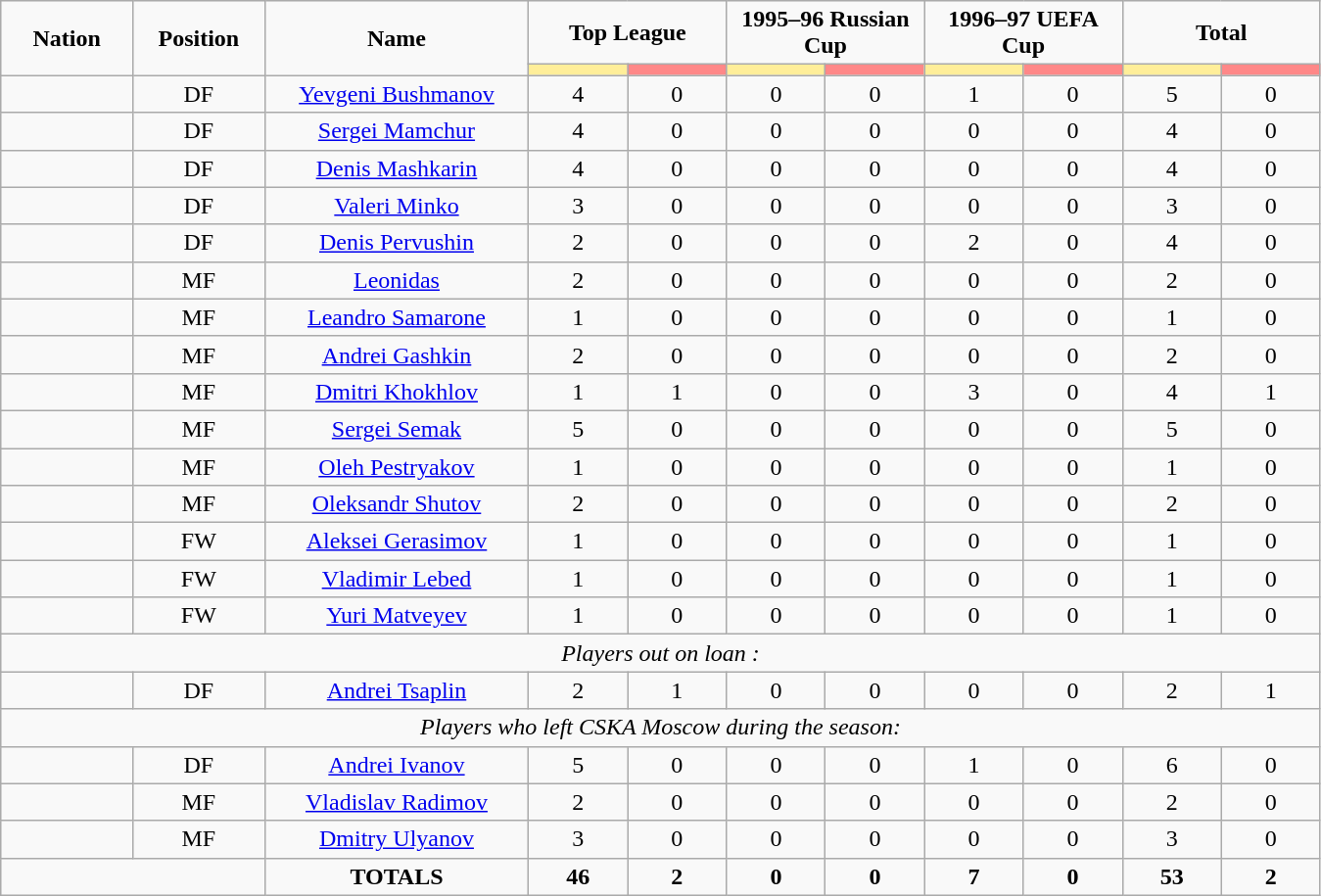<table class="wikitable" style="font-size: 100%; text-align: center;">
<tr>
<td rowspan="2" width="10%" align="center"><strong>Nation</strong></td>
<td rowspan="2" width="10%" align="center"><strong>Position</strong></td>
<td rowspan="2" width="20%" align="center"><strong>Name</strong></td>
<td colspan="2" align="center"><strong>Top League</strong></td>
<td colspan="2" align="center"><strong>1995–96 Russian Cup</strong></td>
<td colspan="2" align="center"><strong>1996–97 UEFA Cup</strong></td>
<td colspan="2" align="center"><strong>Total</strong></td>
</tr>
<tr>
<th width=60 style="background: #FFEE99"></th>
<th width=60 style="background: #FF8888"></th>
<th width=60 style="background: #FFEE99"></th>
<th width=60 style="background: #FF8888"></th>
<th width=60 style="background: #FFEE99"></th>
<th width=60 style="background: #FF8888"></th>
<th width=60 style="background: #FFEE99"></th>
<th width=60 style="background: #FF8888"></th>
</tr>
<tr>
<td></td>
<td>DF</td>
<td><a href='#'>Yevgeni Bushmanov</a></td>
<td>4</td>
<td>0</td>
<td>0</td>
<td>0</td>
<td>1</td>
<td>0</td>
<td>5</td>
<td>0</td>
</tr>
<tr>
<td></td>
<td>DF</td>
<td><a href='#'>Sergei Mamchur</a></td>
<td>4</td>
<td>0</td>
<td>0</td>
<td>0</td>
<td>0</td>
<td>0</td>
<td>4</td>
<td>0</td>
</tr>
<tr>
<td></td>
<td>DF</td>
<td><a href='#'>Denis Mashkarin</a></td>
<td>4</td>
<td>0</td>
<td>0</td>
<td>0</td>
<td>0</td>
<td>0</td>
<td>4</td>
<td>0</td>
</tr>
<tr>
<td></td>
<td>DF</td>
<td><a href='#'>Valeri Minko</a></td>
<td>3</td>
<td>0</td>
<td>0</td>
<td>0</td>
<td>0</td>
<td>0</td>
<td>3</td>
<td>0</td>
</tr>
<tr>
<td></td>
<td>DF</td>
<td><a href='#'>Denis Pervushin</a></td>
<td>2</td>
<td>0</td>
<td>0</td>
<td>0</td>
<td>2</td>
<td>0</td>
<td>4</td>
<td>0</td>
</tr>
<tr>
<td></td>
<td>MF</td>
<td><a href='#'>Leonidas</a></td>
<td>2</td>
<td>0</td>
<td>0</td>
<td>0</td>
<td>0</td>
<td>0</td>
<td>2</td>
<td>0</td>
</tr>
<tr>
<td></td>
<td>MF</td>
<td><a href='#'>Leandro Samarone</a></td>
<td>1</td>
<td>0</td>
<td>0</td>
<td>0</td>
<td>0</td>
<td>0</td>
<td>1</td>
<td>0</td>
</tr>
<tr>
<td></td>
<td>MF</td>
<td><a href='#'>Andrei Gashkin</a></td>
<td>2</td>
<td>0</td>
<td>0</td>
<td>0</td>
<td>0</td>
<td>0</td>
<td>2</td>
<td>0</td>
</tr>
<tr>
<td></td>
<td>MF</td>
<td><a href='#'>Dmitri Khokhlov</a></td>
<td>1</td>
<td>1</td>
<td>0</td>
<td>0</td>
<td>3</td>
<td>0</td>
<td>4</td>
<td>1</td>
</tr>
<tr>
<td></td>
<td>MF</td>
<td><a href='#'>Sergei Semak</a></td>
<td>5</td>
<td>0</td>
<td>0</td>
<td>0</td>
<td>0</td>
<td>0</td>
<td>5</td>
<td>0</td>
</tr>
<tr>
<td></td>
<td>MF</td>
<td><a href='#'>Oleh Pestryakov</a></td>
<td>1</td>
<td>0</td>
<td>0</td>
<td>0</td>
<td>0</td>
<td>0</td>
<td>1</td>
<td>0</td>
</tr>
<tr>
<td></td>
<td>MF</td>
<td><a href='#'>Oleksandr Shutov</a></td>
<td>2</td>
<td>0</td>
<td>0</td>
<td>0</td>
<td>0</td>
<td>0</td>
<td>2</td>
<td>0</td>
</tr>
<tr>
<td></td>
<td>FW</td>
<td><a href='#'>Aleksei Gerasimov</a></td>
<td>1</td>
<td>0</td>
<td>0</td>
<td>0</td>
<td>0</td>
<td>0</td>
<td>1</td>
<td>0</td>
</tr>
<tr>
<td></td>
<td>FW</td>
<td><a href='#'>Vladimir Lebed</a></td>
<td>1</td>
<td>0</td>
<td>0</td>
<td>0</td>
<td>0</td>
<td>0</td>
<td>1</td>
<td>0</td>
</tr>
<tr>
<td></td>
<td>FW</td>
<td><a href='#'>Yuri Matveyev</a></td>
<td>1</td>
<td>0</td>
<td>0</td>
<td>0</td>
<td>0</td>
<td>0</td>
<td>1</td>
<td>0</td>
</tr>
<tr>
<td colspan="14"><em>Players out on loan :</em></td>
</tr>
<tr>
<td></td>
<td>DF</td>
<td><a href='#'>Andrei Tsaplin</a></td>
<td>2</td>
<td>1</td>
<td>0</td>
<td>0</td>
<td>0</td>
<td>0</td>
<td>2</td>
<td>1</td>
</tr>
<tr>
<td colspan="14"><em>Players who left CSKA Moscow during the season:</em></td>
</tr>
<tr>
<td></td>
<td>DF</td>
<td><a href='#'>Andrei Ivanov</a></td>
<td>5</td>
<td>0</td>
<td>0</td>
<td>0</td>
<td>1</td>
<td>0</td>
<td>6</td>
<td>0</td>
</tr>
<tr>
<td></td>
<td>MF</td>
<td><a href='#'>Vladislav Radimov</a></td>
<td>2</td>
<td>0</td>
<td>0</td>
<td>0</td>
<td>0</td>
<td>0</td>
<td>2</td>
<td>0</td>
</tr>
<tr>
<td></td>
<td>MF</td>
<td><a href='#'>Dmitry Ulyanov</a></td>
<td>3</td>
<td>0</td>
<td>0</td>
<td>0</td>
<td>0</td>
<td>0</td>
<td>3</td>
<td>0</td>
</tr>
<tr>
<td colspan="2"></td>
<td><strong>TOTALS</strong></td>
<td><strong>46</strong></td>
<td><strong>2</strong></td>
<td><strong>0</strong></td>
<td><strong>0</strong></td>
<td><strong>7</strong></td>
<td><strong>0</strong></td>
<td><strong>53</strong></td>
<td><strong>2</strong></td>
</tr>
</table>
